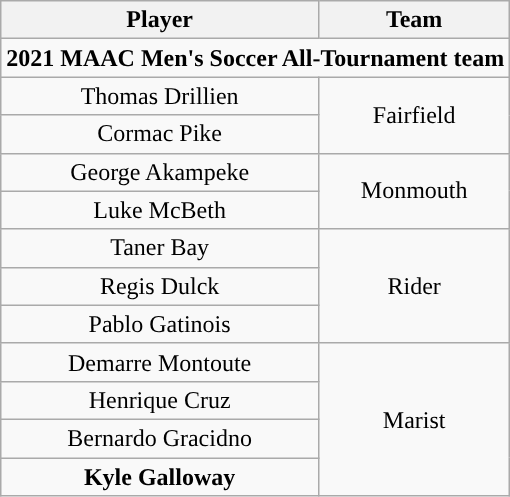<table class="wikitable" style="white-space:nowrap; text-align: center;">
<tr>
<th>Player</th>
<th>Team</th>
</tr>
<tr>
<td colspan="2"><strong>2021 MAAC Men's Soccer All-Tournament team</strong></td>
</tr>
<tr>
<td>Thomas Drillien</td>
<td rowspan=2>Fairfield</td>
</tr>
<tr>
<td>Cormac Pike</td>
</tr>
<tr>
<td>George Akampeke</td>
<td rowspan=2>Monmouth</td>
</tr>
<tr>
<td>Luke McBeth</td>
</tr>
<tr>
<td>Taner Bay</td>
<td rowspan=3>Rider</td>
</tr>
<tr>
<td>Regis Dulck</td>
</tr>
<tr>
<td>Pablo Gatinois</td>
</tr>
<tr>
<td>Demarre Montoute</td>
<td rowspan=4>Marist</td>
</tr>
<tr>
<td>Henrique Cruz</td>
</tr>
<tr>
<td>Bernardo Gracidno</td>
</tr>
<tr>
<td><strong>Kyle Galloway</strong></td>
</tr>
</table>
